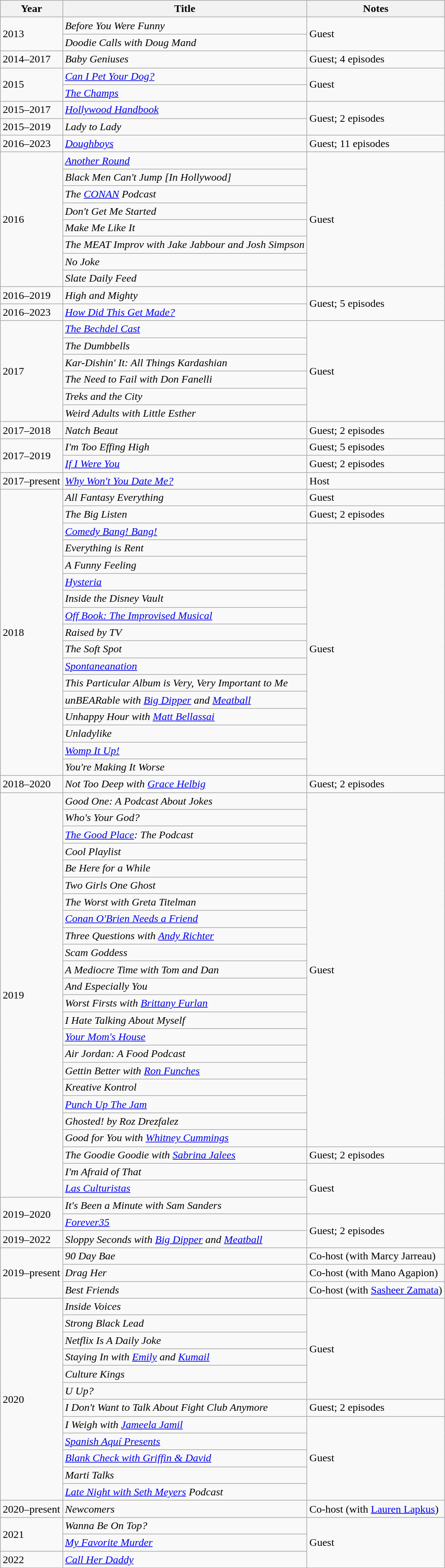<table class="wikitable sortable">
<tr>
<th>Year</th>
<th>Title</th>
<th class="unsortable">Notes</th>
</tr>
<tr>
<td rowspan="2">2013</td>
<td><em>Before You Were Funny</em></td>
<td rowspan="2">Guest</td>
</tr>
<tr>
<td><em>Doodie Calls with Doug Mand</em></td>
</tr>
<tr>
<td>2014–2017</td>
<td><em>Baby Geniuses</em></td>
<td>Guest; 4 episodes</td>
</tr>
<tr>
<td rowspan="2">2015</td>
<td><em><a href='#'>Can I Pet Your Dog?</a></em></td>
<td rowspan="2">Guest</td>
</tr>
<tr>
<td><em><a href='#'>The Champs</a></em></td>
</tr>
<tr>
<td>2015–2017</td>
<td><em><a href='#'>Hollywood Handbook</a></em></td>
<td rowspan="2">Guest; 2 episodes</td>
</tr>
<tr>
<td>2015–2019</td>
<td><em>Lady to Lady</em></td>
</tr>
<tr>
<td>2016–2023</td>
<td><em><a href='#'>Doughboys</a></em></td>
<td>Guest; 11 episodes</td>
</tr>
<tr>
<td rowspan="8">2016</td>
<td><em><a href='#'>Another Round</a></em></td>
<td rowspan="8">Guest</td>
</tr>
<tr>
<td><em>Black Men Can't Jump [In Hollywood]</em></td>
</tr>
<tr>
<td><em>The <a href='#'>CONAN</a> Podcast</em></td>
</tr>
<tr>
<td><em>Don't Get Me Started</em></td>
</tr>
<tr>
<td><em>Make Me Like It</em></td>
</tr>
<tr>
<td><em>The MEAT Improv with Jake Jabbour and Josh Simpson</em></td>
</tr>
<tr>
<td><em>No Joke</em></td>
</tr>
<tr>
<td><em>Slate Daily Feed</em></td>
</tr>
<tr>
<td>2016–2019</td>
<td><em>High and Mighty</em></td>
<td rowspan="2">Guest; 5 episodes</td>
</tr>
<tr>
<td>2016–2023</td>
<td><em><a href='#'>How Did This Get Made?</a></em></td>
</tr>
<tr>
<td rowspan="6">2017</td>
<td><em><a href='#'>The Bechdel Cast</a></em></td>
<td rowspan="6">Guest</td>
</tr>
<tr>
<td><em>The Dumbbells</em></td>
</tr>
<tr>
<td><em>Kar-Dishin' It: All Things Kardashian</em></td>
</tr>
<tr>
<td><em>The Need to Fail with Don Fanelli</em></td>
</tr>
<tr>
<td><em>Treks and the City</em></td>
</tr>
<tr>
<td><em>Weird Adults with Little Esther</em></td>
</tr>
<tr>
<td>2017–2018</td>
<td><em>Natch Beaut</em></td>
<td>Guest; 2 episodes</td>
</tr>
<tr>
<td rowspan="2">2017–2019</td>
<td><em>I'm Too Effing High</em></td>
<td>Guest; 5 episodes</td>
</tr>
<tr>
<td><em><a href='#'>If I Were You</a></em></td>
<td>Guest; 2 episodes</td>
</tr>
<tr>
<td>2017–present</td>
<td><em><a href='#'>Why Won't You Date Me?</a></em></td>
<td>Host</td>
</tr>
<tr>
<td rowspan="17">2018</td>
<td><em>All Fantasy Everything</em></td>
<td>Guest</td>
</tr>
<tr>
<td><em>The Big Listen</em></td>
<td>Guest; 2 episodes</td>
</tr>
<tr>
<td><em><a href='#'>Comedy Bang! Bang!</a></em></td>
<td rowspan="15">Guest</td>
</tr>
<tr>
<td><em>Everything is Rent</em></td>
</tr>
<tr>
<td><em>A Funny Feeling</em></td>
</tr>
<tr>
<td><em><a href='#'>Hysteria</a></em></td>
</tr>
<tr>
<td><em>Inside the Disney Vault</em></td>
</tr>
<tr>
<td><em><a href='#'>Off Book: The Improvised Musical</a></em></td>
</tr>
<tr>
<td><em>Raised by TV</em></td>
</tr>
<tr>
<td><em>The Soft Spot</em></td>
</tr>
<tr>
<td><em><a href='#'>Spontaneanation</a></em></td>
</tr>
<tr>
<td><em>This Particular Album is Very, Very Important to Me</em></td>
</tr>
<tr>
<td><em>unBEARable with <a href='#'>Big Dipper</a> and <a href='#'>Meatball</a></em></td>
</tr>
<tr>
<td><em>Unhappy Hour with <a href='#'>Matt Bellassai</a></em></td>
</tr>
<tr>
<td><em>Unladylike</em></td>
</tr>
<tr>
<td><em><a href='#'>Womp It Up!</a></em></td>
</tr>
<tr>
<td><em>You're Making It Worse</em></td>
</tr>
<tr>
<td>2018–2020</td>
<td><em>Not Too Deep with <a href='#'>Grace Helbig</a></em></td>
<td>Guest; 2 episodes</td>
</tr>
<tr>
<td rowspan="24">2019</td>
<td><em>Good One: A Podcast About Jokes</em></td>
<td rowspan="21">Guest</td>
</tr>
<tr>
<td><em>Who's Your God?</em></td>
</tr>
<tr>
<td><em><a href='#'>The Good Place</a>: The Podcast</em></td>
</tr>
<tr>
<td><em>Cool Playlist</em></td>
</tr>
<tr>
<td><em>Be Here for a While</em></td>
</tr>
<tr>
<td><em>Two Girls One Ghost</em></td>
</tr>
<tr>
<td><em>The Worst with Greta Titelman</em></td>
</tr>
<tr>
<td><em><a href='#'>Conan O'Brien Needs a Friend</a></em></td>
</tr>
<tr>
<td><em>Three Questions with <a href='#'>Andy Richter</a></em></td>
</tr>
<tr>
<td><em>Scam Goddess</em></td>
</tr>
<tr>
<td><em>A Mediocre Time with Tom and Dan</em></td>
</tr>
<tr>
<td><em>And Especially You</em></td>
</tr>
<tr>
<td><em>Worst Firsts with <a href='#'>Brittany Furlan</a></em></td>
</tr>
<tr>
<td><em>I Hate Talking About Myself</em></td>
</tr>
<tr>
<td><em><a href='#'>Your Mom's House</a></em></td>
</tr>
<tr>
<td><em>Air Jordan: A Food Podcast</em></td>
</tr>
<tr>
<td><em>Gettin Better with <a href='#'>Ron Funches</a></em></td>
</tr>
<tr>
<td><em>Kreative Kontrol</em></td>
</tr>
<tr>
<td><em><a href='#'>Punch Up The Jam</a></em></td>
</tr>
<tr>
<td><em>Ghosted! by Roz Drezfalez</em></td>
</tr>
<tr>
<td><em>Good for You with <a href='#'>Whitney Cummings</a></em></td>
</tr>
<tr>
<td><em>The Goodie Goodie with <a href='#'>Sabrina Jalees</a></em></td>
<td>Guest; 2 episodes</td>
</tr>
<tr>
<td><em>I'm Afraid of That</em></td>
<td rowspan="3">Guest</td>
</tr>
<tr>
<td><em><a href='#'>Las Culturistas</a></em></td>
</tr>
<tr>
<td rowspan="2">2019–2020</td>
<td><em>It's Been a Minute with Sam Sanders</em></td>
</tr>
<tr>
<td><em><a href='#'>Forever35</a></em></td>
<td rowspan="2">Guest; 2 episodes</td>
</tr>
<tr>
<td>2019–2022</td>
<td><em>Sloppy Seconds with <a href='#'>Big Dipper</a> and <a href='#'>Meatball</a></em></td>
</tr>
<tr>
<td rowspan="3">2019–present</td>
<td><em>90 Day Bae</em></td>
<td>Co-host (with Marcy Jarreau)</td>
</tr>
<tr>
<td><em>Drag Her</em></td>
<td>Co-host (with Mano Agapion)</td>
</tr>
<tr>
<td><em>Best Friends</em></td>
<td>Co-host (with <a href='#'>Sasheer Zamata</a>)</td>
</tr>
<tr>
<td rowspan="12">2020</td>
<td><em>Inside Voices</em></td>
<td rowspan="6">Guest</td>
</tr>
<tr>
<td><em>Strong Black Lead</em></td>
</tr>
<tr>
<td><em>Netflix Is A Daily Joke</em></td>
</tr>
<tr>
<td><em>Staying In with <a href='#'>Emily</a> and <a href='#'>Kumail</a></em></td>
</tr>
<tr>
<td><em>Culture Kings</em></td>
</tr>
<tr>
<td><em>U Up?</em></td>
</tr>
<tr>
<td><em>I Don't Want to Talk About Fight Club Anymore</em></td>
<td>Guest; 2 episodes</td>
</tr>
<tr>
<td><em>I Weigh with <a href='#'>Jameela Jamil</a></em></td>
<td rowspan="5">Guest</td>
</tr>
<tr>
<td><em><a href='#'>Spanish Aquí Presents</a></em></td>
</tr>
<tr>
<td><em><a href='#'>Blank Check with Griffin & David</a></em></td>
</tr>
<tr>
<td><em>Marti Talks</em></td>
</tr>
<tr>
<td><em><a href='#'>Late Night with Seth Meyers</a> Podcast</em></td>
</tr>
<tr>
<td>2020–present</td>
<td><em>Newcomers</em></td>
<td>Co-host (with <a href='#'>Lauren Lapkus</a>)</td>
</tr>
<tr>
<td rowspan="2">2021</td>
<td><em>Wanna Be On Top?</em></td>
<td rowspan="3">Guest</td>
</tr>
<tr>
<td><em><a href='#'>My Favorite Murder</a></em></td>
</tr>
<tr>
<td>2022</td>
<td><em><a href='#'>Call Her Daddy</a></em></td>
</tr>
</table>
